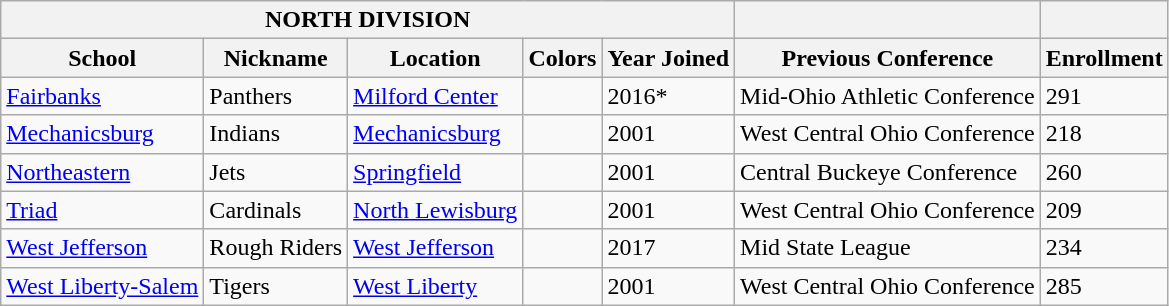<table class="wikitable">
<tr>
<th colspan="5">NORTH DIVISION</th>
<th></th>
<th></th>
</tr>
<tr>
<th>School</th>
<th>Nickname</th>
<th>Location</th>
<th>Colors</th>
<th>Year Joined</th>
<th>Previous Conference</th>
<th>Enrollment</th>
</tr>
<tr>
<td><a href='#'>Fairbanks</a></td>
<td>Panthers</td>
<td><a href='#'>Milford Center</a></td>
<td> </td>
<td>2016*</td>
<td>Mid-Ohio Athletic Conference</td>
<td>291</td>
</tr>
<tr>
<td><a href='#'>Mechanicsburg</a></td>
<td>Indians</td>
<td><a href='#'>Mechanicsburg</a></td>
<td> </td>
<td>2001</td>
<td>West Central Ohio Conference</td>
<td>218</td>
</tr>
<tr>
<td><a href='#'>Northeastern</a></td>
<td>Jets</td>
<td><a href='#'>Springfield</a></td>
<td> </td>
<td>2001</td>
<td>Central Buckeye Conference</td>
<td>260</td>
</tr>
<tr>
<td><a href='#'>Triad</a></td>
<td>Cardinals</td>
<td><a href='#'>North Lewisburg</a></td>
<td> </td>
<td>2001</td>
<td>West Central Ohio Conference</td>
<td>209</td>
</tr>
<tr>
<td><a href='#'>West Jefferson</a></td>
<td>Rough Riders</td>
<td><a href='#'>West Jefferson</a></td>
<td> </td>
<td>2017</td>
<td>Mid State League</td>
<td>234</td>
</tr>
<tr>
<td><a href='#'>West Liberty-Salem</a></td>
<td>Tigers</td>
<td><a href='#'>West Liberty</a></td>
<td> </td>
<td>2001</td>
<td>West Central Ohio Conference</td>
<td>285</td>
</tr>
</table>
